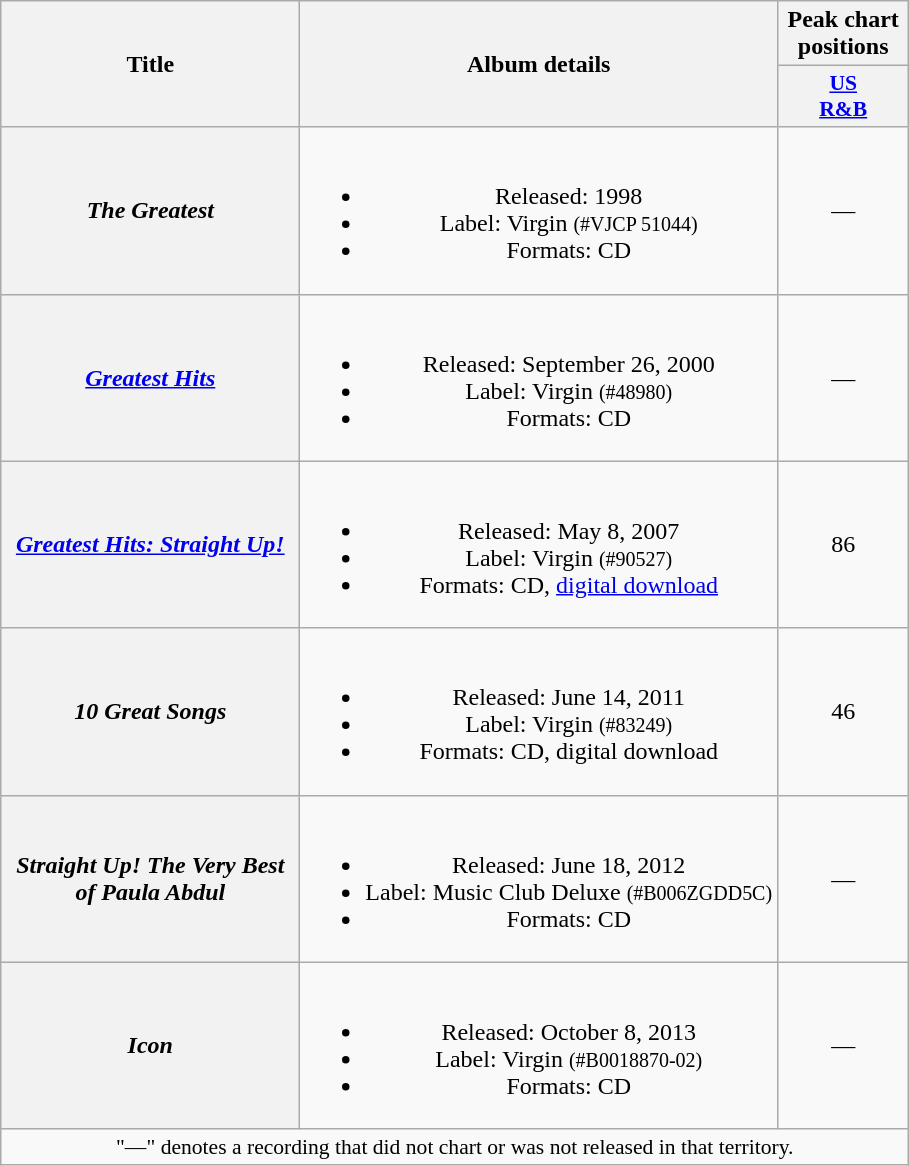<table class="wikitable plainrowheaders" style="text-align:center;">
<tr>
<th scope="col" rowspan="2" style="width:12em;">Title</th>
<th scope="col" rowspan="2">Album details</th>
<th scope="col" colspan="1" style="width:5em;">Peak chart positions</th>
</tr>
<tr>
<th scope="col" style="width:2.5em;font-size:90%;"><a href='#'>US<br>R&B</a><br></th>
</tr>
<tr>
<th scope="row"><em>The Greatest</em></th>
<td><br><ul><li>Released: 1998</li><li>Label: Virgin <small>(#VJCP 51044)</small></li><li>Formats: CD</li></ul></td>
<td>—</td>
</tr>
<tr>
<th scope="row"><em><a href='#'>Greatest Hits</a></em></th>
<td><br><ul><li>Released: September 26, 2000</li><li>Label: Virgin <small>(#48980)</small></li><li>Formats: CD</li></ul></td>
<td>—</td>
</tr>
<tr>
<th scope="row"><em><a href='#'>Greatest Hits: Straight Up!</a></em></th>
<td><br><ul><li>Released: May 8, 2007</li><li>Label: Virgin <small>(#90527)</small></li><li>Formats: CD, <a href='#'>digital download</a></li></ul></td>
<td>86</td>
</tr>
<tr>
<th scope="row"><em>10 Great Songs</em></th>
<td><br><ul><li>Released: June 14, 2011</li><li>Label: Virgin <small>(#83249)</small></li><li>Formats: CD, digital download</li></ul></td>
<td>46</td>
</tr>
<tr>
<th scope="row"><em>Straight Up! The Very Best of Paula Abdul</em></th>
<td><br><ul><li>Released: June 18, 2012</li><li>Label: Music Club Deluxe <small>(#B006ZGDD5C)</small></li><li>Formats: CD</li></ul></td>
<td>—</td>
</tr>
<tr>
<th scope="row"><em>Icon</em></th>
<td><br><ul><li>Released: October 8, 2013</li><li>Label: Virgin <small>(#B0018870-02)</small></li><li>Formats: CD</li></ul></td>
<td>—</td>
</tr>
<tr>
<td colspan="14" style="font-size:90%">"—" denotes a recording that did not chart or was not released in that territory.</td>
</tr>
</table>
